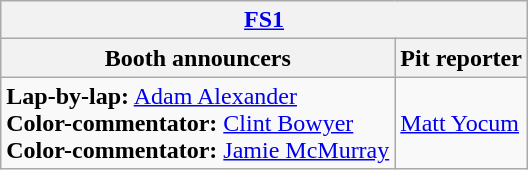<table class="wikitable">
<tr>
<th colspan="2"><a href='#'>FS1</a></th>
</tr>
<tr>
<th>Booth announcers</th>
<th>Pit reporter</th>
</tr>
<tr>
<td><strong>Lap-by-lap:</strong> <a href='#'>Adam Alexander</a><br><strong>Color-commentator:</strong> <a href='#'>Clint Bowyer</a><br><strong>Color-commentator:</strong> <a href='#'>Jamie McMurray</a></td>
<td><a href='#'>Matt Yocum</a></td>
</tr>
</table>
